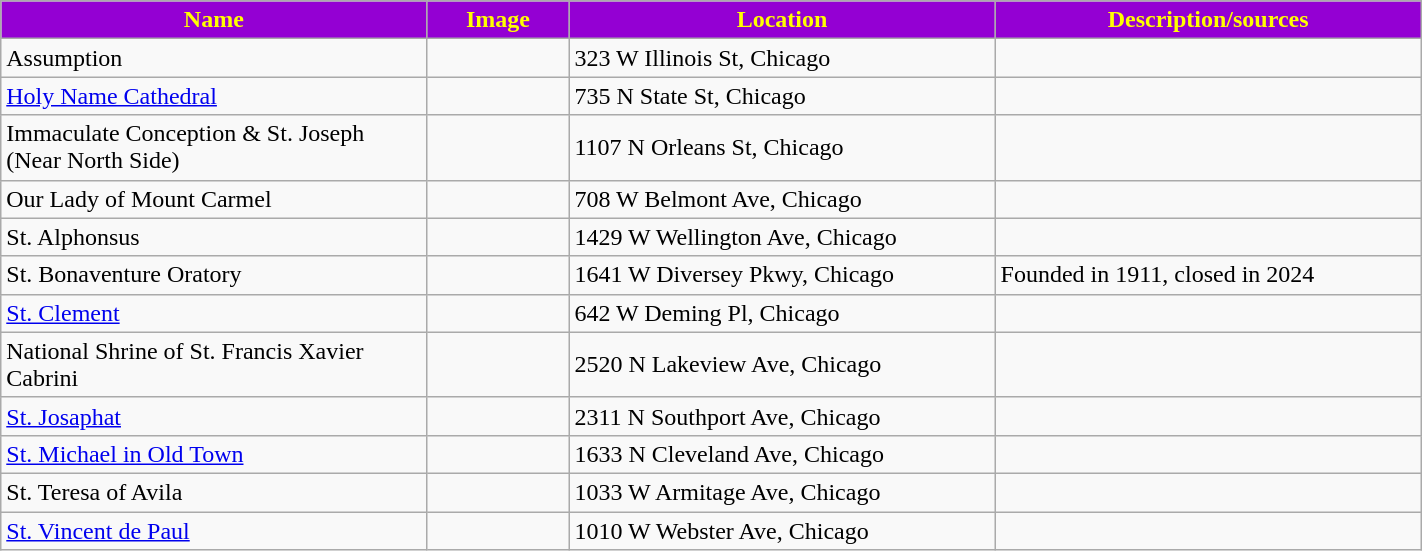<table class="wikitable sortable" style="width:75%">
<tr>
<th style="background:darkviolet; color:yellow;" width="30%"><strong>Name</strong></th>
<th style="background:darkviolet; color:yellow;" width="10%"><strong>Image</strong></th>
<th style="background:darkviolet; color:yellow;" width="30%"><strong>Location</strong></th>
<th style="background:darkviolet; color:yellow;" width="30%"><strong>Description/sources</strong></th>
</tr>
<tr>
<td>Assumption</td>
<td></td>
<td>323 W Illinois St, Chicago</td>
<td></td>
</tr>
<tr>
<td><a href='#'>Holy Name Cathedral</a></td>
<td></td>
<td>735 N State St, Chicago</td>
<td></td>
</tr>
<tr>
<td>Immaculate Conception & St. Joseph (Near North Side)</td>
<td></td>
<td>1107 N Orleans St, Chicago</td>
<td></td>
</tr>
<tr>
<td>Our Lady of Mount Carmel</td>
<td></td>
<td>708 W Belmont Ave, Chicago</td>
<td></td>
</tr>
<tr>
<td>St. Alphonsus</td>
<td></td>
<td>1429 W Wellington Ave, Chicago</td>
<td></td>
</tr>
<tr>
<td>St. Bonaventure Oratory</td>
<td></td>
<td>1641 W Diversey Pkwy, Chicago</td>
<td>Founded in 1911, closed in 2024</td>
</tr>
<tr>
<td><a href='#'>St. Clement</a></td>
<td></td>
<td>642 W Deming Pl, Chicago</td>
<td></td>
</tr>
<tr>
<td>National Shrine of St. Francis Xavier Cabrini</td>
<td></td>
<td>2520 N Lakeview Ave, Chicago</td>
<td></td>
</tr>
<tr>
<td><a href='#'>St. Josaphat</a></td>
<td></td>
<td>2311 N Southport Ave, Chicago</td>
<td></td>
</tr>
<tr>
<td><a href='#'>St. Michael in Old Town</a></td>
<td></td>
<td>1633 N Cleveland Ave, Chicago</td>
<td></td>
</tr>
<tr>
<td>St. Teresa of Avila</td>
<td></td>
<td>1033 W Armitage Ave, Chicago</td>
<td></td>
</tr>
<tr>
<td><a href='#'>St. Vincent de Paul</a></td>
<td></td>
<td>1010 W Webster Ave, Chicago</td>
<td></td>
</tr>
</table>
